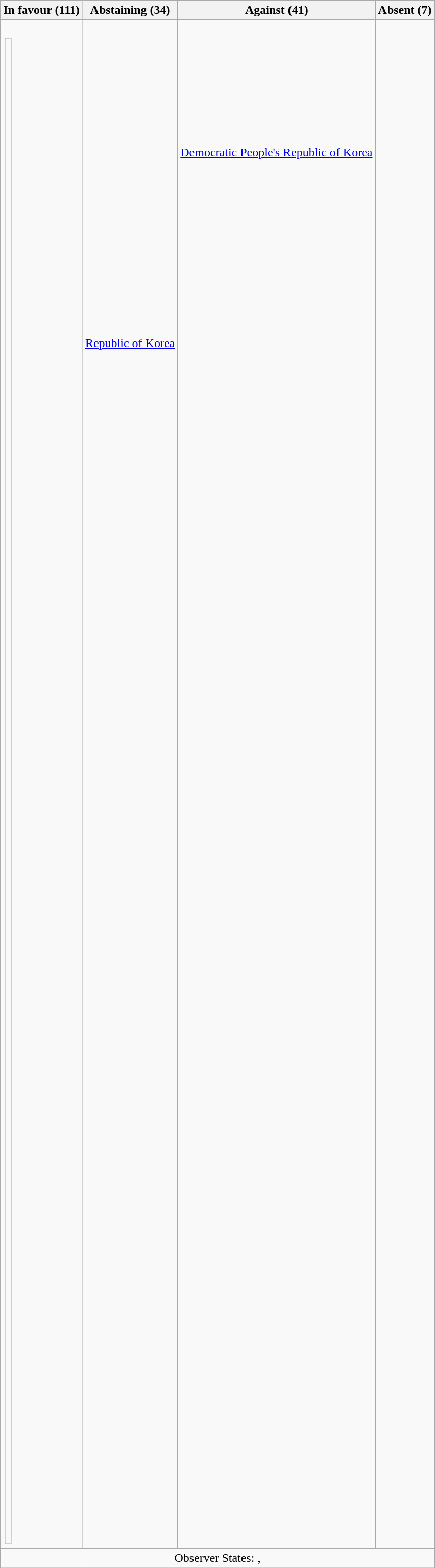<table class="wikitable">
<tr>
<th><strong>In favour (111)</strong><br></th>
<th><strong>Abstaining (34)</strong></th>
<th><strong>Against (41)</strong></th>
<th><strong>Absent (7)</strong></th>
</tr>
<tr style="vertical-align: top;">
<td><br><table>
<tr style="vertical-align: top;">
<td><br><br><br><br><br><br><br><br><br><br><br><br><br><br><br><br><br><br><br><br><br><br><br><br><br><br><br><br><br><br><br><br><br><br><br><br><br><br><br><br><br><br><br><br><br><br><br><br><br><br><br><br><br><br><br><br><br><br><br><br><br><br><br><br><br><br><br><br><br><br><br><br><br><br><br><br><br><br><br><br><br><br><br><br><br><br><br><br><br><br><br><br><br><br><br><br><br><br><br><br><br><br><br><br><br><br><br><br><br><br></td>
</tr>
</table>
</td>
<td><br><br><br><br><br><br><br><br><br><br><br><br><br><br><br><br><br><br><br><br><br><br><br> <a href='#'>Republic of Korea</a><br><br><br><br><br><br><br><br><br></td>
<td><br><br><br><br><br><br><br><br><br> <a href='#'>Democratic People's Republic of Korea</a><br><br><br><br><br><br><br><br><br><br><br><br><br><br><br><br><br><br><br><br><br><br><br><br><br><br><br><br><br><br></td>
<td><br><br><br><br><br><br></td>
</tr>
<tr style="text-align: center;">
<td colspan=4>Observer States: , </td>
</tr>
</table>
